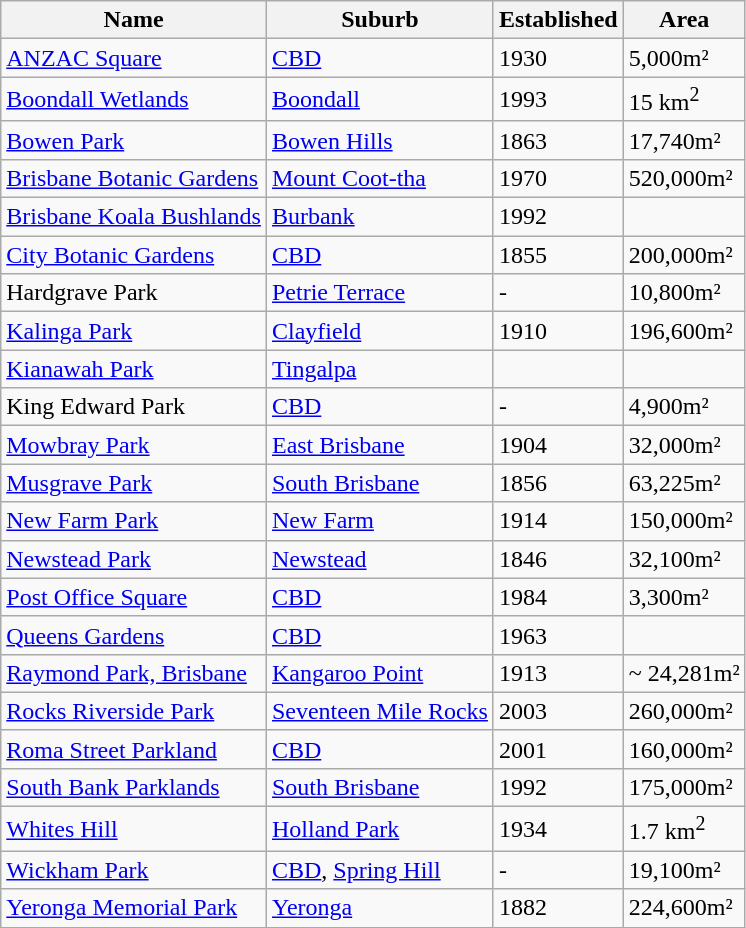<table class="wikitable sortable">
<tr>
<th>Name</th>
<th>Suburb</th>
<th>Established</th>
<th>Area</th>
</tr>
<tr>
<td><a href='#'>ANZAC Square</a></td>
<td><a href='#'>CBD</a></td>
<td>1930</td>
<td data-sort-value="00005000">5,000m²</td>
</tr>
<tr>
<td><a href='#'>Boondall Wetlands</a></td>
<td><a href='#'>Boondall</a></td>
<td>1993</td>
<td data-sort-value="15000000">15 km<sup>2</sup></td>
</tr>
<tr>
<td><a href='#'>Bowen Park</a></td>
<td><a href='#'>Bowen Hills</a></td>
<td>1863</td>
<td data-sort-value="00017740">17,740m²</td>
</tr>
<tr>
<td><a href='#'>Brisbane Botanic Gardens</a></td>
<td><a href='#'>Mount Coot-tha</a></td>
<td>1970</td>
<td data-sort-value="00520000">520,000m²</td>
</tr>
<tr>
<td><a href='#'>Brisbane Koala Bushlands</a></td>
<td><a href='#'>Burbank</a></td>
<td>1992</td>
<td></td>
</tr>
<tr>
<td><a href='#'>City Botanic Gardens</a></td>
<td><a href='#'>CBD</a></td>
<td>1855</td>
<td data-sort-value="00200000">200,000m²</td>
</tr>
<tr>
<td>Hardgrave Park</td>
<td><a href='#'>Petrie Terrace</a></td>
<td>-</td>
<td data-sort-value="00010800">10,800m²</td>
</tr>
<tr>
<td><a href='#'>Kalinga Park</a></td>
<td><a href='#'>Clayfield</a></td>
<td>1910</td>
<td data-sort-value="00196600">196,600m²</td>
</tr>
<tr>
<td><a href='#'>Kianawah Park</a></td>
<td><a href='#'>Tingalpa</a></td>
<td></td>
<td></td>
</tr>
<tr>
<td>King Edward Park</td>
<td><a href='#'>CBD</a></td>
<td>-</td>
<td data-sort-value="00004900">4,900m²</td>
</tr>
<tr>
<td><a href='#'>Mowbray Park</a></td>
<td><a href='#'>East Brisbane</a></td>
<td>1904</td>
<td data-sort-value="00032000">32,000m²</td>
</tr>
<tr>
<td><a href='#'>Musgrave Park</a></td>
<td><a href='#'>South Brisbane</a></td>
<td>1856</td>
<td data-sort-value="00063225">63,225m²</td>
</tr>
<tr>
<td><a href='#'>New Farm Park</a></td>
<td><a href='#'>New Farm</a></td>
<td>1914</td>
<td data-sort-value="00150000">150,000m²</td>
</tr>
<tr>
<td><a href='#'>Newstead Park</a></td>
<td><a href='#'>Newstead</a></td>
<td>1846</td>
<td data-sort-value="00032100">32,100m²</td>
</tr>
<tr>
<td><a href='#'>Post Office Square</a></td>
<td><a href='#'>CBD</a></td>
<td>1984</td>
<td data-sort-value="00003300">3,300m²</td>
</tr>
<tr>
<td><a href='#'>Queens Gardens</a></td>
<td><a href='#'>CBD</a></td>
<td>1963</td>
<td></td>
</tr>
<tr>
<td><a href='#'>Raymond Park, Brisbane</a></td>
<td><a href='#'>Kangaroo Point</a></td>
<td>1913</td>
<td>~ 24,281m²</td>
</tr>
<tr>
<td><a href='#'>Rocks Riverside Park</a></td>
<td><a href='#'>Seventeen Mile Rocks</a></td>
<td>2003</td>
<td data-sort-value="00260000">260,000m²</td>
</tr>
<tr>
<td><a href='#'>Roma Street Parkland</a></td>
<td><a href='#'>CBD</a></td>
<td>2001</td>
<td data-sort-value="00160000">160,000m²</td>
</tr>
<tr>
<td><a href='#'>South Bank Parklands</a></td>
<td><a href='#'>South Brisbane</a></td>
<td>1992</td>
<td data-sort-value="00175000">175,000m²</td>
</tr>
<tr>
<td><a href='#'>Whites Hill</a></td>
<td><a href='#'>Holland Park</a></td>
<td>1934</td>
<td data-sort-value="01700000">1.7 km<sup>2</sup></td>
</tr>
<tr>
<td><a href='#'>Wickham Park</a></td>
<td><a href='#'>CBD</a>, <a href='#'>Spring Hill</a></td>
<td>-</td>
<td data-sort-value="00019100">19,100m²</td>
</tr>
<tr>
<td><a href='#'>Yeronga Memorial Park</a></td>
<td><a href='#'>Yeronga</a></td>
<td>1882</td>
<td data-sort-value="00224600">224,600m²</td>
</tr>
</table>
